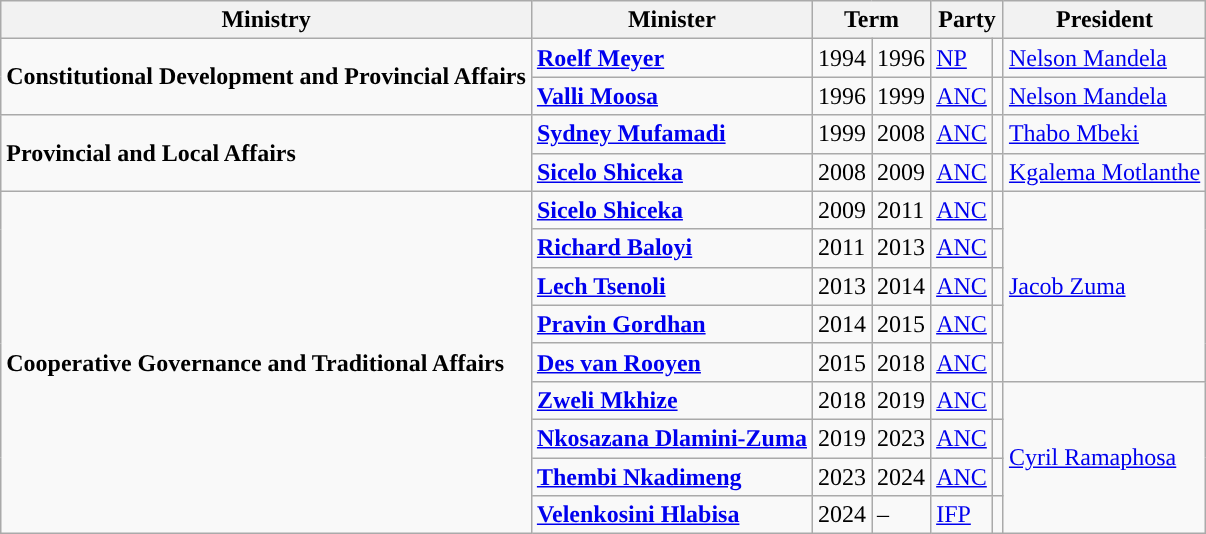<table class="wikitable">
<tr>
<th>Ministry</th>
<th>Minister</th>
<th colspan="2">Term</th>
<th colspan="2">Party</th>
<th>President</th>
</tr>
<tr>
<td rowspan="2"><strong>Constitutional Development and Provincial Affairs</strong></td>
<td><strong><a href='#'>Roelf Meyer</a></strong></td>
<td>1994</td>
<td>1996</td>
<td><a href='#'>NP</a></td>
<td style="background-color: "></td>
<td><a href='#'>Nelson Mandela</a></td>
</tr>
<tr>
<td><strong><a href='#'>Valli Moosa</a></strong></td>
<td>1996</td>
<td>1999</td>
<td><a href='#'>ANC</a></td>
<td style="background-color: "></td>
<td><a href='#'>Nelson Mandela</a></td>
</tr>
<tr>
<td rowspan="2"><strong>Provincial and Local Affairs</strong></td>
<td><strong><a href='#'>Sydney Mufamadi</a></strong></td>
<td>1999</td>
<td>2008</td>
<td><a href='#'>ANC</a></td>
<td style="background-color: "></td>
<td><a href='#'>Thabo Mbeki</a></td>
</tr>
<tr>
<td><strong><a href='#'>Sicelo Shiceka</a></strong></td>
<td>2008</td>
<td>2009</td>
<td><a href='#'>ANC</a></td>
<td style="background-color: "></td>
<td><a href='#'>Kgalema Motlanthe</a></td>
</tr>
<tr>
<td rowspan="9"><strong>Cooperative Governance and Traditional Affairs</strong></td>
<td><strong><a href='#'>Sicelo Shiceka</a></strong></td>
<td>2009</td>
<td>2011</td>
<td><a href='#'>ANC</a></td>
<td style="background-color: "></td>
<td rowspan="5"><a href='#'>Jacob Zuma</a></td>
</tr>
<tr>
<td><strong><a href='#'>Richard Baloyi</a></strong></td>
<td>2011</td>
<td>2013</td>
<td><a href='#'>ANC</a></td>
<td style="background-color: "></td>
</tr>
<tr>
<td><strong><a href='#'>Lech Tsenoli</a></strong></td>
<td>2013</td>
<td>2014</td>
<td><a href='#'>ANC</a></td>
<td style="background-color: "></td>
</tr>
<tr>
<td><strong><a href='#'>Pravin Gordhan</a></strong></td>
<td>2014</td>
<td>2015</td>
<td><a href='#'>ANC</a></td>
<td style="background-color: "></td>
</tr>
<tr>
<td><strong><a href='#'>Des van Rooyen</a></strong></td>
<td>2015</td>
<td>2018</td>
<td><a href='#'>ANC</a></td>
<td style="background-color: "></td>
</tr>
<tr>
<td><strong><a href='#'>Zweli Mkhize</a></strong></td>
<td>2018</td>
<td>2019</td>
<td><a href='#'>ANC</a></td>
<td style="background-color: "></td>
<td rowspan="4"><a href='#'>Cyril Ramaphosa</a></td>
</tr>
<tr>
<td><strong><a href='#'>Nkosazana Dlamini-Zuma</a></strong></td>
<td>2019</td>
<td>2023</td>
<td><a href='#'>ANC</a></td>
<td style="background-color: "></td>
</tr>
<tr>
<td><strong><a href='#'>Thembi Nkadimeng</a></strong></td>
<td>2023</td>
<td>2024</td>
<td><a href='#'>ANC</a></td>
<td style="background-color: "></td>
</tr>
<tr>
<td><strong><a href='#'>Velenkosini Hlabisa</a></strong></td>
<td>2024</td>
<td>–</td>
<td><a href='#'>IFP</a></td>
<td style="background-color: "></td>
</tr>
</table>
